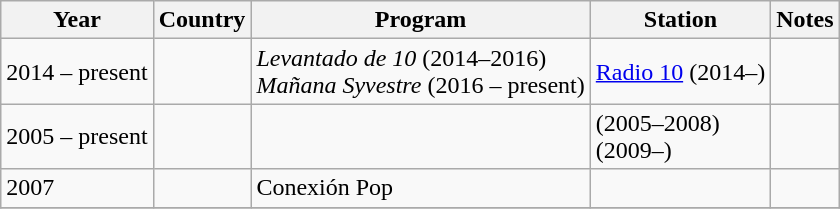<table class="wikitable">
<tr>
<th>Year</th>
<th>Country</th>
<th>Program</th>
<th>Station</th>
<th>Notes</th>
</tr>
<tr>
<td>2014 – present</td>
<td></td>
<td><em>Levantado de 10</em> (2014–2016)<br><em>Mañana Syvestre</em> (2016 – present)</td>
<td><a href='#'>Radio 10</a> (2014–)</td>
<td></td>
</tr>
<tr>
<td>2005 – present</td>
<td></td>
<td><em></em></td>
<td> (2005–2008)<br> (2009–)</td>
<td></td>
</tr>
<tr>
<td>2007</td>
<td></td>
<td>Conexión Pop</td>
<td></td>
<td></td>
</tr>
<tr>
</tr>
</table>
